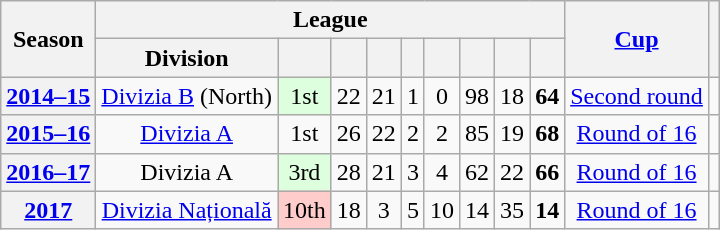<table class="wikitable plainrowheaders" style="text-align: center;">
<tr>
<th rowspan=2 scope=col>Season</th>
<th colspan=9>League</th>
<th rowspan=2 scope=col><a href='#'>Cup</a></th>
<th rowspan=2 scope=col></th>
</tr>
<tr>
<th scope=col>Division</th>
<th scope=col></th>
<th scope=col></th>
<th scope=col></th>
<th scope=col></th>
<th scope=col></th>
<th scope=col></th>
<th scope=col></th>
<th scope=col></th>
</tr>
<tr>
<th scope="row"><a href='#'>2014–15</a></th>
<td><a href='#'>Divizia B</a> (North)</td>
<td bgcolor="#ddffdd"> 1st</td>
<td>22</td>
<td>21</td>
<td>1</td>
<td>0</td>
<td>98</td>
<td>18</td>
<td><strong>64</strong></td>
<td><a href='#'>Second round</a></td>
<td></td>
</tr>
<tr>
<th scope="row"><a href='#'>2015–16</a></th>
<td><a href='#'>Divizia A</a></td>
<td>1st</td>
<td>26</td>
<td>22</td>
<td>2</td>
<td>2</td>
<td>85</td>
<td>19</td>
<td><strong>68</strong></td>
<td><a href='#'>Round of 16</a></td>
<td></td>
</tr>
<tr>
<th scope="row"><a href='#'>2016–17</a></th>
<td>Divizia A</td>
<td bgcolor="#ddffdd"> 3rd</td>
<td>28</td>
<td>21</td>
<td>3</td>
<td>4</td>
<td>62</td>
<td>22</td>
<td><strong>66</strong></td>
<td><a href='#'>Round of 16</a></td>
<td></td>
</tr>
<tr>
<th scope="row"><a href='#'>2017</a></th>
<td><a href='#'>Divizia Națională</a></td>
<td bgcolor="#FFCCCC"> 10th</td>
<td>18</td>
<td>3</td>
<td>5</td>
<td>10</td>
<td>14</td>
<td>35</td>
<td><strong>14</strong></td>
<td><a href='#'>Round of 16</a></td>
<td></td>
</tr>
</table>
